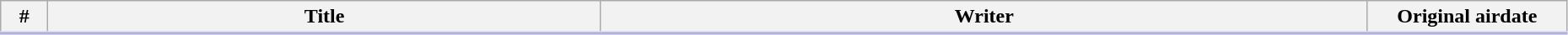<table class="wikitable" style="width:98%;">
<tr style="border-bottom:3px solid #ccf;">
<th style="width:30px;">#</th>
<th>Title</th>
<th>Writer</th>
<th style="width:150px;">Original airdate</th>
</tr>
<tr>
</tr>
</table>
